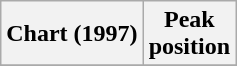<table class="wikitable sortable plainrowheaders" style="text-align:center">
<tr>
<th scope="col">Chart (1997)</th>
<th scope="col">Peak<br> position</th>
</tr>
<tr>
</tr>
</table>
